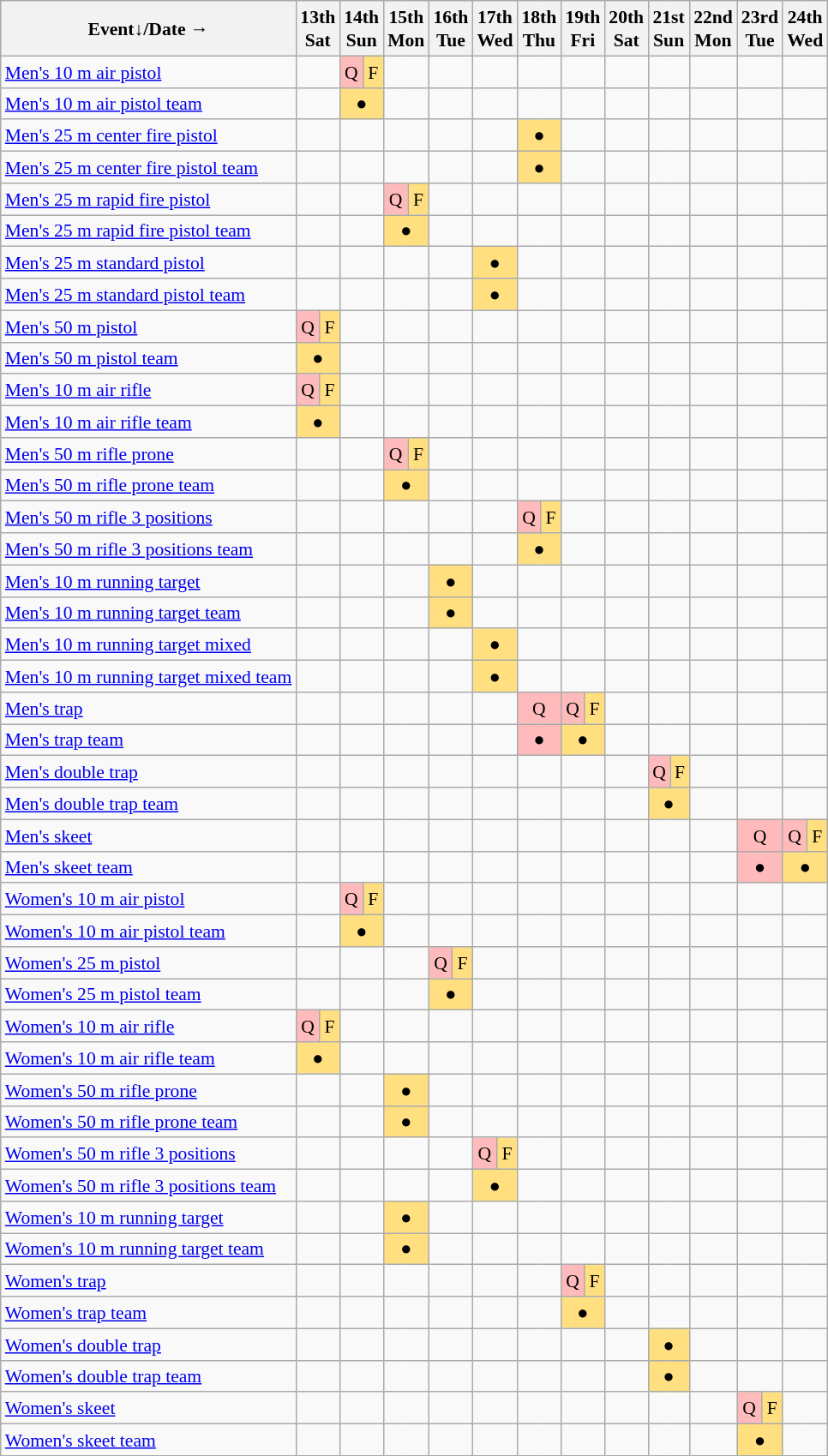<table class="wikitable" style="margin:0.5em auto; font-size:90%; line-height:1.25em; text-align:center;">
<tr>
<th>Event↓/Date →</th>
<th colspan=2>13th<br>Sat</th>
<th colspan=2>14th<br>Sun</th>
<th colspan=2>15th<br>Mon</th>
<th colspan=2>16th<br>Tue</th>
<th colspan=2>17th<br>Wed</th>
<th colspan=2>18th<br>Thu</th>
<th colspan=2>19th<br>Fri</th>
<th>20th<br>Sat</th>
<th colspan=2>21st<br>Sun</th>
<th>22nd<br>Mon</th>
<th colspan=2>23rd<br>Tue</th>
<th colspan=2>24th<br>Wed</th>
</tr>
<tr>
<td align=left><a href='#'>Men's 10 m air pistol</a></td>
<td colspan=2></td>
<td bgcolor="#FFBBBB">Q</td>
<td bgcolor="#FFDF80">F</td>
<td colspan=2></td>
<td colspan=2></td>
<td colspan=2></td>
<td colspan=2></td>
<td colspan=2></td>
<td></td>
<td colspan=2></td>
<td></td>
<td colspan=2></td>
<td colspan=2></td>
</tr>
<tr>
<td align=left><a href='#'>Men's 10 m air pistol team</a></td>
<td colspan=2></td>
<td colspan=2 bgcolor="#FFDF80">●</td>
<td colspan=2></td>
<td colspan=2></td>
<td colspan=2></td>
<td colspan=2></td>
<td colspan=2></td>
<td></td>
<td colspan=2></td>
<td></td>
<td colspan=2></td>
<td colspan=2></td>
</tr>
<tr>
<td align=left><a href='#'>Men's 25 m center fire pistol</a></td>
<td colspan=2></td>
<td colspan=2></td>
<td colspan=2></td>
<td colspan=2></td>
<td colspan=2></td>
<td colspan=2 bgcolor="#FFDF80">●</td>
<td colspan=2></td>
<td></td>
<td colspan=2></td>
<td></td>
<td colspan=2></td>
<td colspan=2></td>
</tr>
<tr>
<td align=left><a href='#'>Men's 25 m center fire pistol team</a></td>
<td colspan=2></td>
<td colspan=2></td>
<td colspan=2></td>
<td colspan=2></td>
<td colspan=2></td>
<td colspan=2 bgcolor="#FFDF80">●</td>
<td colspan=2></td>
<td></td>
<td colspan=2></td>
<td></td>
<td colspan=2></td>
<td colspan=2></td>
</tr>
<tr>
<td align=left><a href='#'>Men's 25 m rapid fire pistol</a></td>
<td colspan=2></td>
<td colspan=2></td>
<td bgcolor="#FFBBBB">Q</td>
<td bgcolor="#FFDF80">F</td>
<td colspan=2></td>
<td colspan=2></td>
<td colspan=2></td>
<td colspan=2></td>
<td></td>
<td colspan=2></td>
<td></td>
<td colspan=2></td>
<td colspan=2></td>
</tr>
<tr>
<td align=left><a href='#'>Men's 25 m rapid fire pistol team</a></td>
<td colspan=2></td>
<td colspan=2></td>
<td colspan=2 bgcolor="#FFDF80">●</td>
<td colspan=2></td>
<td colspan=2></td>
<td colspan=2></td>
<td colspan=2></td>
<td></td>
<td colspan=2></td>
<td></td>
<td colspan=2></td>
<td colspan=2></td>
</tr>
<tr>
<td align=left><a href='#'>Men's 25 m standard pistol</a></td>
<td colspan=2></td>
<td colspan=2></td>
<td colspan=2></td>
<td colspan=2></td>
<td colspan=2 bgcolor="#FFDF80">●</td>
<td colspan=2></td>
<td colspan=2></td>
<td></td>
<td colspan=2></td>
<td></td>
<td colspan=2></td>
<td colspan=2></td>
</tr>
<tr>
<td align=left><a href='#'>Men's 25 m standard pistol team</a></td>
<td colspan=2></td>
<td colspan=2></td>
<td colspan=2></td>
<td colspan=2></td>
<td colspan=2 bgcolor="#FFDF80">●</td>
<td colspan=2></td>
<td colspan=2></td>
<td></td>
<td colspan=2></td>
<td></td>
<td colspan=2></td>
<td colspan=2></td>
</tr>
<tr>
<td align=left><a href='#'>Men's 50 m pistol</a></td>
<td bgcolor="#FFBBBB">Q</td>
<td bgcolor="#FFDF80">F</td>
<td colspan=2></td>
<td colspan=2></td>
<td colspan=2></td>
<td colspan=2></td>
<td colspan=2></td>
<td colspan=2></td>
<td></td>
<td colspan=2></td>
<td></td>
<td colspan=2></td>
<td colspan=2></td>
</tr>
<tr>
<td align=left><a href='#'>Men's 50 m pistol team</a></td>
<td colspan=2 bgcolor="#FFDF80">●</td>
<td colspan=2></td>
<td colspan=2></td>
<td colspan=2></td>
<td colspan=2></td>
<td colspan=2></td>
<td colspan=2></td>
<td></td>
<td colspan=2></td>
<td></td>
<td colspan=2></td>
<td colspan=2></td>
</tr>
<tr>
<td align=left><a href='#'>Men's 10 m air rifle</a></td>
<td bgcolor="#FFBBBB">Q</td>
<td bgcolor="#FFDF80">F</td>
<td colspan=2></td>
<td colspan=2></td>
<td colspan=2></td>
<td colspan=2></td>
<td colspan=2></td>
<td colspan=2></td>
<td></td>
<td colspan=2></td>
<td></td>
<td colspan=2></td>
<td colspan=2></td>
</tr>
<tr>
<td align=left><a href='#'>Men's 10 m air rifle team</a></td>
<td colspan=2 bgcolor="#FFDF80">●</td>
<td colspan=2></td>
<td colspan=2></td>
<td colspan=2></td>
<td colspan=2></td>
<td colspan=2></td>
<td colspan=2></td>
<td></td>
<td colspan=2></td>
<td></td>
<td colspan=2></td>
<td colspan=2></td>
</tr>
<tr>
<td align=left><a href='#'>Men's 50 m rifle prone</a></td>
<td colspan=2></td>
<td colspan=2></td>
<td bgcolor="#FFBBBB">Q</td>
<td bgcolor="#FFDF80">F</td>
<td colspan=2></td>
<td colspan=2></td>
<td colspan=2></td>
<td colspan=2></td>
<td></td>
<td colspan=2></td>
<td></td>
<td colspan=2></td>
<td colspan=2></td>
</tr>
<tr>
<td align=left><a href='#'>Men's 50 m rifle prone team</a></td>
<td colspan=2></td>
<td colspan=2></td>
<td colspan=2 bgcolor="#FFDF80">●</td>
<td colspan=2></td>
<td colspan=2></td>
<td colspan=2></td>
<td colspan=2></td>
<td></td>
<td colspan=2></td>
<td></td>
<td colspan=2></td>
<td colspan=2></td>
</tr>
<tr>
<td align=left><a href='#'>Men's 50 m rifle 3 positions</a></td>
<td colspan=2></td>
<td colspan=2></td>
<td colspan=2></td>
<td colspan=2></td>
<td colspan=2></td>
<td bgcolor="#FFBBBB">Q</td>
<td bgcolor="#FFDF80">F</td>
<td colspan=2></td>
<td></td>
<td colspan=2></td>
<td></td>
<td colspan=2></td>
<td colspan=2></td>
</tr>
<tr>
<td align=left><a href='#'>Men's 50 m rifle 3 positions team</a></td>
<td colspan=2></td>
<td colspan=2></td>
<td colspan=2></td>
<td colspan=2></td>
<td colspan=2></td>
<td colspan=2 bgcolor="#FFDF80">●</td>
<td colspan=2></td>
<td></td>
<td colspan=2></td>
<td></td>
<td colspan=2></td>
<td colspan=2></td>
</tr>
<tr>
<td align=left><a href='#'>Men's 10 m running target</a></td>
<td colspan=2></td>
<td colspan=2></td>
<td colspan=2></td>
<td colspan=2 bgcolor="#FFDF80">●</td>
<td colspan=2></td>
<td colspan=2></td>
<td colspan=2></td>
<td></td>
<td colspan=2></td>
<td></td>
<td colspan=2></td>
<td colspan=2></td>
</tr>
<tr>
<td align=left><a href='#'>Men's 10 m running target team</a></td>
<td colspan=2></td>
<td colspan=2></td>
<td colspan=2></td>
<td colspan=2 bgcolor="#FFDF80">●</td>
<td colspan=2></td>
<td colspan=2></td>
<td colspan=2></td>
<td></td>
<td colspan=2></td>
<td></td>
<td colspan=2></td>
<td colspan=2></td>
</tr>
<tr>
<td align=left><a href='#'>Men's 10 m running target mixed</a></td>
<td colspan=2></td>
<td colspan=2></td>
<td colspan=2></td>
<td colspan=2></td>
<td colspan=2 bgcolor="#FFDF80">●</td>
<td colspan=2></td>
<td colspan=2></td>
<td></td>
<td colspan=2></td>
<td></td>
<td colspan=2></td>
<td colspan=2></td>
</tr>
<tr>
<td align=left><a href='#'>Men's 10 m running target mixed team</a></td>
<td colspan=2></td>
<td colspan=2></td>
<td colspan=2></td>
<td colspan=2></td>
<td colspan=2 bgcolor="#FFDF80">●</td>
<td colspan=2></td>
<td colspan=2></td>
<td></td>
<td colspan=2></td>
<td></td>
<td colspan=2></td>
<td colspan=2></td>
</tr>
<tr>
<td align=left><a href='#'>Men's trap</a></td>
<td colspan=2></td>
<td colspan=2></td>
<td colspan=2></td>
<td colspan=2></td>
<td colspan=2></td>
<td colspan=2 bgcolor="#FFBBBB">Q</td>
<td bgcolor="#FFBBBB">Q</td>
<td bgcolor="#FFDF80">F</td>
<td></td>
<td colspan=2></td>
<td></td>
<td colspan=2></td>
<td colspan=2></td>
</tr>
<tr>
<td align=left><a href='#'>Men's trap team</a></td>
<td colspan=2></td>
<td colspan=2></td>
<td colspan=2></td>
<td colspan=2></td>
<td colspan=2></td>
<td colspan=2 bgcolor="#FFBBBB">●</td>
<td colspan=2 bgcolor="#FFDF80">●</td>
<td></td>
<td colspan=2></td>
<td></td>
<td colspan=2></td>
<td colspan=2></td>
</tr>
<tr>
<td align=left><a href='#'>Men's double trap</a></td>
<td colspan=2></td>
<td colspan=2></td>
<td colspan=2></td>
<td colspan=2></td>
<td colspan=2></td>
<td colspan=2></td>
<td colspan=2></td>
<td></td>
<td bgcolor="#FFBBBB">Q</td>
<td bgcolor="#FFDF80">F</td>
<td></td>
<td colspan=2></td>
<td colspan=2></td>
</tr>
<tr>
<td align=left><a href='#'>Men's double trap team</a></td>
<td colspan=2></td>
<td colspan=2></td>
<td colspan=2></td>
<td colspan=2></td>
<td colspan=2></td>
<td colspan=2></td>
<td colspan=2></td>
<td></td>
<td colspan=2 bgcolor="#FFDF80">●</td>
<td></td>
<td colspan=2></td>
<td colspan=2></td>
</tr>
<tr>
<td align=left><a href='#'>Men's skeet</a></td>
<td colspan=2></td>
<td colspan=2></td>
<td colspan=2></td>
<td colspan=2></td>
<td colspan=2></td>
<td colspan=2></td>
<td colspan=2></td>
<td></td>
<td colspan=2></td>
<td></td>
<td colspan=2 bgcolor="#FFBBBB">Q</td>
<td bgcolor="#FFBBBB">Q</td>
<td bgcolor="#FFDF80">F</td>
</tr>
<tr>
<td align=left><a href='#'>Men's skeet team</a></td>
<td colspan=2></td>
<td colspan=2></td>
<td colspan=2></td>
<td colspan=2></td>
<td colspan=2></td>
<td colspan=2></td>
<td colspan=2></td>
<td></td>
<td colspan=2></td>
<td></td>
<td colspan=2 bgcolor="#FFBBBB">●</td>
<td colspan=2 bgcolor="#FFDF80">●</td>
</tr>
<tr>
<td align=left><a href='#'>Women's 10 m air pistol</a></td>
<td colspan=2></td>
<td bgcolor="#FFBBBB">Q</td>
<td bgcolor="#FFDF80">F</td>
<td colspan=2></td>
<td colspan=2></td>
<td colspan=2></td>
<td colspan=2></td>
<td colspan=2></td>
<td></td>
<td colspan=2></td>
<td></td>
<td colspan=2></td>
<td colspan=2></td>
</tr>
<tr>
<td align=left><a href='#'>Women's 10 m air pistol team</a></td>
<td colspan=2></td>
<td colspan=2 bgcolor="#FFDF80">●</td>
<td colspan=2></td>
<td colspan=2></td>
<td colspan=2></td>
<td colspan=2></td>
<td colspan=2></td>
<td></td>
<td colspan=2></td>
<td></td>
<td colspan=2></td>
<td colspan=2></td>
</tr>
<tr>
<td align=left><a href='#'>Women's 25 m pistol</a></td>
<td colspan=2></td>
<td colspan=2></td>
<td colspan=2></td>
<td bgcolor="#FFBBBB">Q</td>
<td bgcolor="#FFDF80">F</td>
<td colspan=2></td>
<td colspan=2></td>
<td colspan=2></td>
<td></td>
<td colspan=2></td>
<td></td>
<td colspan=2></td>
<td colspan=2></td>
</tr>
<tr>
<td align=left><a href='#'>Women's 25 m pistol team</a></td>
<td colspan=2></td>
<td colspan=2></td>
<td colspan=2></td>
<td colspan=2 bgcolor="#FFDF80">●</td>
<td colspan=2></td>
<td colspan=2></td>
<td colspan=2></td>
<td></td>
<td colspan=2></td>
<td></td>
<td colspan=2></td>
<td colspan=2></td>
</tr>
<tr>
<td align=left><a href='#'>Women's 10 m air rifle</a></td>
<td bgcolor="#FFBBBB">Q</td>
<td bgcolor="#FFDF80">F</td>
<td colspan=2></td>
<td colspan=2></td>
<td colspan=2></td>
<td colspan=2></td>
<td colspan=2></td>
<td colspan=2></td>
<td></td>
<td colspan=2></td>
<td></td>
<td colspan=2></td>
<td colspan=2></td>
</tr>
<tr>
<td align=left><a href='#'>Women's 10 m air rifle team</a></td>
<td colspan=2 bgcolor="#FFDF80">●</td>
<td colspan=2></td>
<td colspan=2></td>
<td colspan=2></td>
<td colspan=2></td>
<td colspan=2></td>
<td colspan=2></td>
<td></td>
<td colspan=2></td>
<td></td>
<td colspan=2></td>
<td colspan=2></td>
</tr>
<tr>
<td align=left><a href='#'>Women's 50 m rifle prone</a></td>
<td colspan=2></td>
<td colspan=2></td>
<td colspan=2 bgcolor="#FFDF80">●</td>
<td colspan=2></td>
<td colspan=2></td>
<td colspan=2></td>
<td colspan=2></td>
<td></td>
<td colspan=2></td>
<td></td>
<td colspan=2></td>
<td colspan=2></td>
</tr>
<tr>
<td align=left><a href='#'>Women's 50 m rifle prone team</a></td>
<td colspan=2></td>
<td colspan=2></td>
<td colspan=2 bgcolor="#FFDF80">●</td>
<td colspan=2></td>
<td colspan=2></td>
<td colspan=2></td>
<td colspan=2></td>
<td></td>
<td colspan=2></td>
<td></td>
<td colspan=2></td>
<td colspan=2></td>
</tr>
<tr>
<td align=left><a href='#'>Women's 50 m rifle 3 positions</a></td>
<td colspan=2></td>
<td colspan=2></td>
<td colspan=2></td>
<td colspan=2></td>
<td bgcolor="#FFBBBB">Q</td>
<td bgcolor="#FFDF80">F</td>
<td colspan=2></td>
<td colspan=2></td>
<td></td>
<td colspan=2></td>
<td></td>
<td colspan=2></td>
<td colspan=2></td>
</tr>
<tr>
<td align=left><a href='#'>Women's 50 m rifle 3 positions team</a></td>
<td colspan=2></td>
<td colspan=2></td>
<td colspan=2></td>
<td colspan=2></td>
<td colspan=2 bgcolor="#FFDF80">●</td>
<td colspan=2></td>
<td colspan=2></td>
<td></td>
<td colspan=2></td>
<td></td>
<td colspan=2></td>
<td colspan=2></td>
</tr>
<tr>
<td align=left><a href='#'>Women's 10 m running target</a></td>
<td colspan=2></td>
<td colspan=2></td>
<td colspan=2 bgcolor="#FFDF80">●</td>
<td colspan=2></td>
<td colspan=2></td>
<td colspan=2></td>
<td colspan=2></td>
<td></td>
<td colspan=2></td>
<td></td>
<td colspan=2></td>
<td colspan=2></td>
</tr>
<tr>
<td align=left><a href='#'>Women's 10 m running target team</a></td>
<td colspan=2></td>
<td colspan=2></td>
<td colspan=2 bgcolor="#FFDF80">●</td>
<td colspan=2></td>
<td colspan=2></td>
<td colspan=2></td>
<td colspan=2></td>
<td></td>
<td colspan=2></td>
<td></td>
<td colspan=2></td>
<td colspan=2></td>
</tr>
<tr>
<td align=left><a href='#'>Women's trap</a></td>
<td colspan=2></td>
<td colspan=2></td>
<td colspan=2></td>
<td colspan=2></td>
<td colspan=2></td>
<td colspan=2></td>
<td bgcolor="#FFBBBB">Q</td>
<td bgcolor="#FFDF80">F</td>
<td></td>
<td colspan=2></td>
<td></td>
<td colspan=2></td>
<td colspan=2></td>
</tr>
<tr>
<td align=left><a href='#'>Women's trap team</a></td>
<td colspan=2></td>
<td colspan=2></td>
<td colspan=2></td>
<td colspan=2></td>
<td colspan=2></td>
<td colspan=2></td>
<td colspan=2 bgcolor="#FFDF80">●</td>
<td></td>
<td colspan=2></td>
<td></td>
<td colspan=2></td>
<td colspan=2></td>
</tr>
<tr>
<td align=left><a href='#'>Women's double trap</a></td>
<td colspan=2></td>
<td colspan=2></td>
<td colspan=2></td>
<td colspan=2></td>
<td colspan=2></td>
<td colspan=2></td>
<td colspan=2></td>
<td></td>
<td colspan=2 bgcolor="#FFDF80">●</td>
<td></td>
<td colspan=2></td>
<td colspan=2></td>
</tr>
<tr>
<td align=left><a href='#'>Women's double trap team</a></td>
<td colspan=2></td>
<td colspan=2></td>
<td colspan=2></td>
<td colspan=2></td>
<td colspan=2></td>
<td colspan=2></td>
<td colspan=2></td>
<td></td>
<td colspan=2 bgcolor="#FFDF80">●</td>
<td></td>
<td colspan=2></td>
<td colspan=2></td>
</tr>
<tr>
<td align=left><a href='#'>Women's skeet</a></td>
<td colspan=2></td>
<td colspan=2></td>
<td colspan=2></td>
<td colspan=2></td>
<td colspan=2></td>
<td colspan=2></td>
<td colspan=2></td>
<td></td>
<td colspan=2></td>
<td></td>
<td bgcolor="#FFBBBB">Q</td>
<td bgcolor="#FFDF80">F</td>
<td colspan=2></td>
</tr>
<tr>
<td align=left><a href='#'>Women's skeet team</a></td>
<td colspan=2></td>
<td colspan=2></td>
<td colspan=2></td>
<td colspan=2></td>
<td colspan=2></td>
<td colspan=2></td>
<td colspan=2></td>
<td></td>
<td colspan=2></td>
<td></td>
<td colspan=2 bgcolor="#FFDF80">●</td>
<td colspan=2></td>
</tr>
</table>
